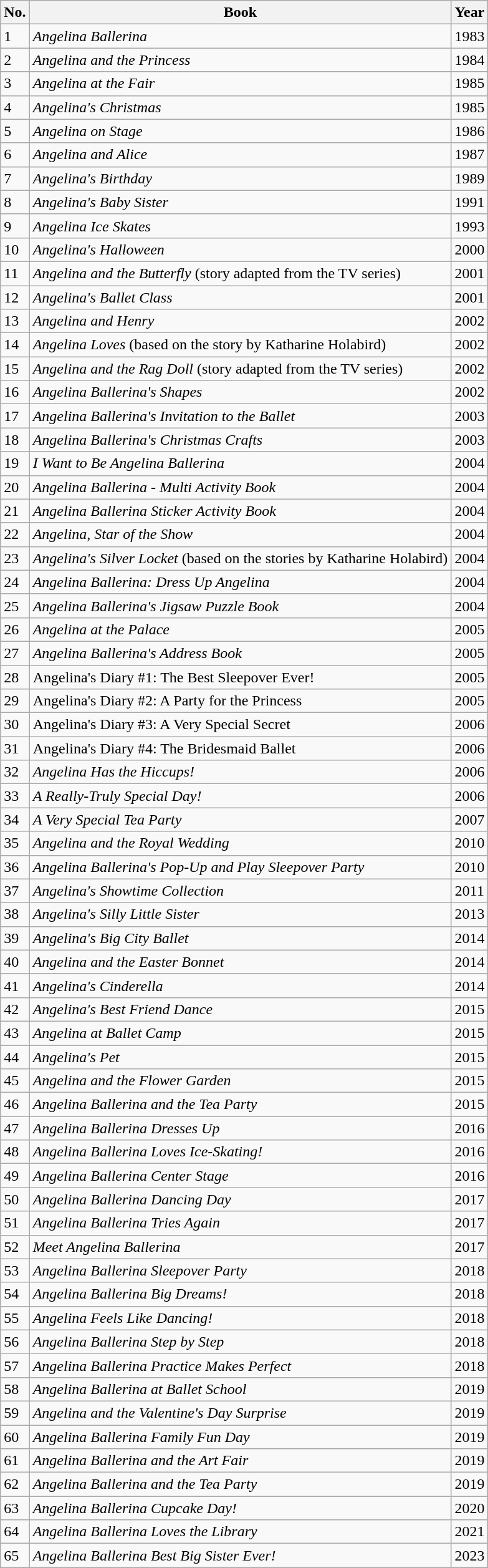<table class="wikitable">
<tr>
<th>No.</th>
<th>Book</th>
<th>Year</th>
</tr>
<tr>
<td>1</td>
<td><em>Angelina Ballerina</em></td>
<td align="center">1983</td>
</tr>
<tr>
<td>2</td>
<td><em>Angelina and the Princess</em></td>
<td align="center">1984</td>
</tr>
<tr>
<td>3</td>
<td><em>Angelina at the Fair</em></td>
<td align="center">1985</td>
</tr>
<tr>
<td>4</td>
<td><em>Angelina's Christmas</em></td>
<td align="center">1985</td>
</tr>
<tr>
<td>5</td>
<td><em>Angelina on Stage</em></td>
<td align="center">1986</td>
</tr>
<tr>
<td>6</td>
<td><em>Angelina and Alice</em></td>
<td align="center">1987</td>
</tr>
<tr>
<td>7</td>
<td><em>Angelina's Birthday</em></td>
<td align="center">1989</td>
</tr>
<tr>
<td>8</td>
<td><em>Angelina's Baby Sister</em></td>
<td align="center">1991</td>
</tr>
<tr>
<td>9</td>
<td><em>Angelina Ice Skates</em></td>
<td align="center">1993</td>
</tr>
<tr>
<td>10</td>
<td><em>Angelina's Halloween</em></td>
<td align="center">2000</td>
</tr>
<tr>
<td>11</td>
<td><em>Angelina and the Butterfly</em> (story adapted from the TV series)</td>
<td align="center">2001</td>
</tr>
<tr>
<td>12</td>
<td><em>Angelina's Ballet Class</em></td>
<td align="center">2001</td>
</tr>
<tr>
<td>13</td>
<td><em>Angelina and Henry</em></td>
<td align="center">2002</td>
</tr>
<tr>
<td>14</td>
<td><em>Angelina Loves</em> (based on the story by Katharine Holabird)</td>
<td align="center">2002</td>
</tr>
<tr>
<td>15</td>
<td><em>Angelina and the Rag Doll</em> (story adapted from the TV series)</td>
<td align="center">2002</td>
</tr>
<tr>
<td>16</td>
<td><em>Angelina Ballerina's Shapes</em></td>
<td align="center">2002</td>
</tr>
<tr>
<td>17</td>
<td><em>Angelina Ballerina's Invitation to the Ballet</em></td>
<td align="center">2003</td>
</tr>
<tr>
<td>18</td>
<td><em>Angelina Ballerina's Christmas Crafts</em></td>
<td align="center">2003</td>
</tr>
<tr>
<td>19</td>
<td><em>I Want to Be Angelina Ballerina</em></td>
<td align="center">2004</td>
</tr>
<tr>
<td>20</td>
<td><em>Angelina Ballerina - Multi Activity Book</em></td>
<td align="center">2004</td>
</tr>
<tr>
<td>21</td>
<td><em>Angelina Ballerina Sticker Activity Book</em></td>
<td align="center">2004</td>
</tr>
<tr>
<td>22</td>
<td><em>Angelina, Star of the Show</em></td>
<td align="center">2004</td>
</tr>
<tr>
<td>23</td>
<td><em>Angelina's Silver Locket</em> (based on the stories by Katharine Holabird)</td>
<td align="center">2004</td>
</tr>
<tr>
<td>24</td>
<td><em>Angelina Ballerina: Dress Up Angelina</em></td>
<td align="center">2004</td>
</tr>
<tr>
<td>25</td>
<td><em>Angelina Ballerina's Jigsaw Puzzle Book</em></td>
<td align="center">2004</td>
</tr>
<tr>
<td>26</td>
<td><em>Angelina at the Palace</em></td>
<td align="center">2005</td>
</tr>
<tr>
<td>27</td>
<td><em>Angelina Ballerina's Address Book</em></td>
<td align="center">2005</td>
</tr>
<tr>
<td>28</td>
<td>Angelina's Diary #1: The Best Sleepover Ever!</td>
<td align="center">2005</td>
</tr>
<tr>
<td>29</td>
<td>Angelina's Diary #2: A Party for the Princess</td>
<td align="center">2005</td>
</tr>
<tr>
<td>30</td>
<td>Angelina's Diary #3: A Very Special Secret</td>
<td align="center">2006</td>
</tr>
<tr>
<td>31</td>
<td>Angelina's Diary #4: The Bridesmaid Ballet</td>
<td align="center">2006</td>
</tr>
<tr>
<td>32</td>
<td><em>Angelina Has the Hiccups!</em></td>
<td align="center">2006</td>
</tr>
<tr>
<td>33</td>
<td><em>A Really-Truly Special Day!</em></td>
<td align="center">2006</td>
</tr>
<tr>
<td>34</td>
<td><em>A Very Special Tea Party</em></td>
<td align="center">2007</td>
</tr>
<tr>
<td>35</td>
<td><em>Angelina and the Royal Wedding</em></td>
<td align="center">2010</td>
</tr>
<tr>
<td>36</td>
<td><em>Angelina Ballerina's Pop-Up and Play Sleepover Party</em></td>
<td align="center">2010</td>
</tr>
<tr>
<td>37</td>
<td><em>Angelina's Showtime Collection</em></td>
<td align="center">2011</td>
</tr>
<tr>
<td>38</td>
<td><em>Angelina's Silly Little Sister</em></td>
<td align="center">2013</td>
</tr>
<tr>
<td>39</td>
<td><em>Angelina's Big City Ballet</em></td>
<td align="center">2014</td>
</tr>
<tr>
<td>40</td>
<td><em>Angelina and the Easter Bonnet</em></td>
<td align="center">2014</td>
</tr>
<tr>
<td>41</td>
<td><em>Angelina's Cinderella</em></td>
<td align="center">2014</td>
</tr>
<tr>
<td>42</td>
<td><em>Angelina's Best Friend Dance</em></td>
<td align="center">2015</td>
</tr>
<tr>
<td>43</td>
<td><em>Angelina at Ballet Camp</em></td>
<td align="center">2015</td>
</tr>
<tr>
<td>44</td>
<td><em>Angelina's Pet</em></td>
<td align="center">2015</td>
</tr>
<tr>
<td>45</td>
<td><em>Angelina and the Flower Garden</em></td>
<td align="center">2015</td>
</tr>
<tr>
<td>46</td>
<td><em>Angelina Ballerina and the Tea Party</em></td>
<td align="center">2015</td>
</tr>
<tr>
<td>47</td>
<td><em>Angelina Ballerina Dresses Up</em></td>
<td align="center">2016</td>
</tr>
<tr>
<td>48</td>
<td><em>Angelina Ballerina Loves Ice-Skating!</em></td>
<td align="center">2016</td>
</tr>
<tr>
<td>49</td>
<td><em>Angelina Ballerina Center Stage</em></td>
<td align="center">2016</td>
</tr>
<tr>
<td>50</td>
<td><em>Angelina Ballerina Dancing Day</em></td>
<td align="center">2017</td>
</tr>
<tr>
<td>51</td>
<td><em>Angelina Ballerina Tries Again</em></td>
<td align="center">2017</td>
</tr>
<tr>
<td>52</td>
<td><em>Meet Angelina Ballerina</em></td>
<td align="center">2017</td>
</tr>
<tr>
<td>53</td>
<td><em>Angelina Ballerina Sleepover Party</em></td>
<td align="center">2018</td>
</tr>
<tr>
<td>54</td>
<td><em>Angelina Ballerina Big Dreams!</em></td>
<td align="center">2018</td>
</tr>
<tr>
<td>55</td>
<td><em>Angelina Feels Like Dancing!</em></td>
<td align="center">2018</td>
</tr>
<tr>
<td>56</td>
<td><em>Angelina Ballerina Step by Step</em></td>
<td align="center">2018</td>
</tr>
<tr>
<td>57</td>
<td><em>Angelina Ballerina Practice Makes Perfect</em></td>
<td align="center">2018</td>
</tr>
<tr>
<td>58</td>
<td><em>Angelina Ballerina at Ballet School</em></td>
<td align="center">2019</td>
</tr>
<tr>
<td>59</td>
<td><em>Angelina and the Valentine's Day Surprise</em></td>
<td align="center">2019</td>
</tr>
<tr>
<td>60</td>
<td><em>Angelina Ballerina Family Fun Day</em></td>
<td align="center">2019</td>
</tr>
<tr>
<td>61</td>
<td><em>Angelina Ballerina and the Art Fair</em></td>
<td align="center">2019</td>
</tr>
<tr>
<td>62</td>
<td><em>Angelina Ballerina and the Tea Party</em></td>
<td align="center">2019</td>
</tr>
<tr>
<td>63</td>
<td><em>Angelina Ballerina Cupcake Day!</em></td>
<td align="center">2020</td>
</tr>
<tr>
<td>64</td>
<td><em>Angelina Ballerina Loves the Library</em></td>
<td align="center">2021</td>
</tr>
<tr>
<td>65</td>
<td><em>Angelina Ballerina Best Big Sister Ever!</em></td>
<td align="center">2023</td>
</tr>
</table>
